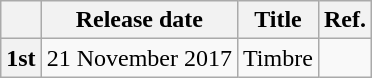<table class="wikitable">
<tr>
<th></th>
<th>Release date</th>
<th>Title</th>
<th>Ref.</th>
</tr>
<tr>
<th>1st</th>
<td>21 November 2017</td>
<td>Timbre</td>
<td></td>
</tr>
</table>
